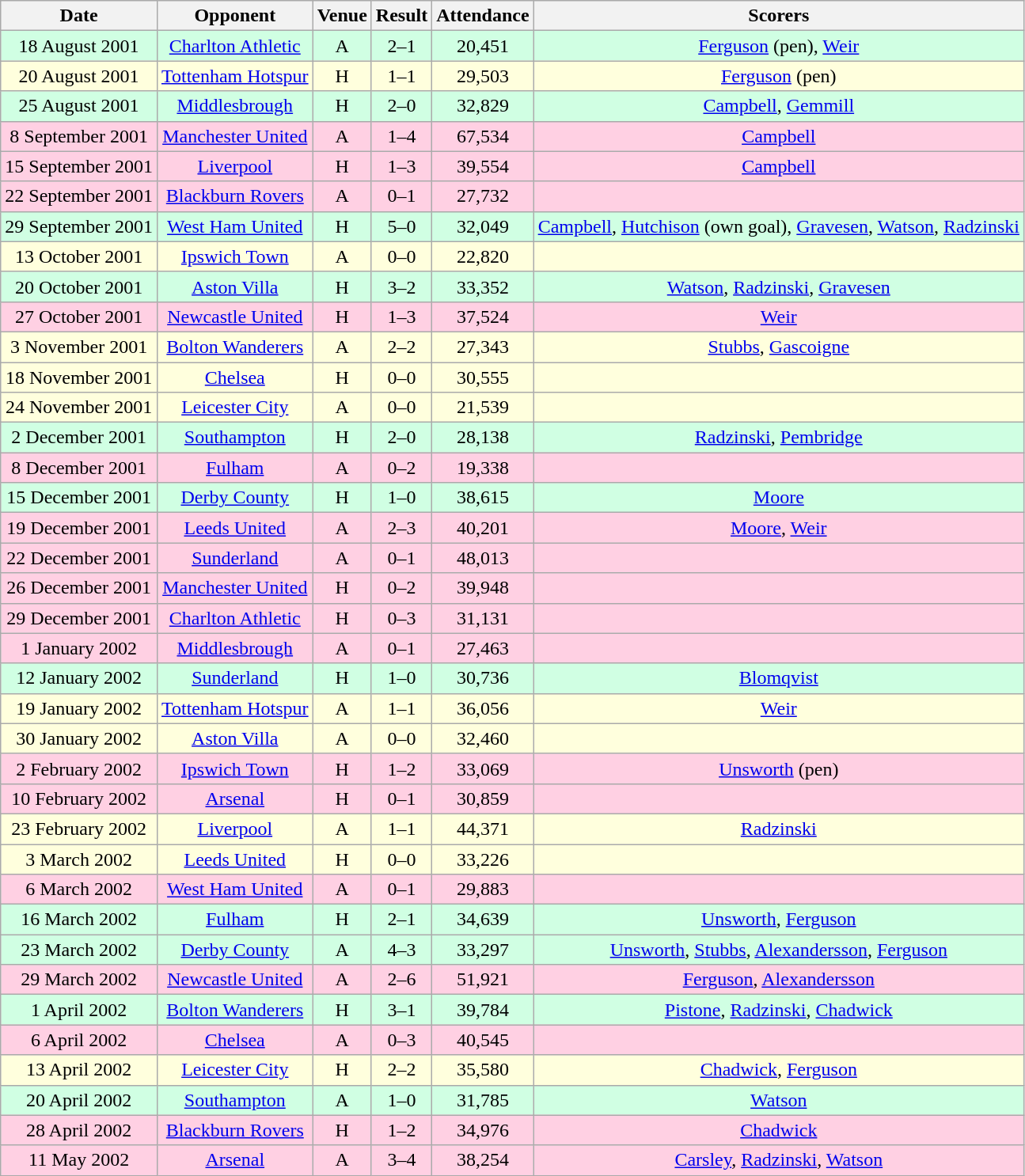<table class="wikitable sortable" style="font-size:100%; text-align:center">
<tr>
<th>Date</th>
<th>Opponent</th>
<th>Venue</th>
<th>Result</th>
<th>Attendance</th>
<th>Scorers</th>
</tr>
<tr style="background-color: #d0ffe3;">
<td>18 August 2001</td>
<td><a href='#'>Charlton Athletic</a></td>
<td>A</td>
<td>2–1</td>
<td>20,451</td>
<td><a href='#'>Ferguson</a> (pen), <a href='#'>Weir</a></td>
</tr>
<tr style="background-color: #ffffdd;">
<td>20 August 2001</td>
<td><a href='#'>Tottenham Hotspur</a></td>
<td>H</td>
<td>1–1</td>
<td>29,503</td>
<td><a href='#'>Ferguson</a> (pen)</td>
</tr>
<tr style="background-color: #d0ffe3;">
<td>25 August 2001</td>
<td><a href='#'>Middlesbrough</a></td>
<td>H</td>
<td>2–0</td>
<td>32,829</td>
<td><a href='#'>Campbell</a>, <a href='#'>Gemmill</a></td>
</tr>
<tr style="background-color: #ffd0e3;">
<td>8 September 2001</td>
<td><a href='#'>Manchester United</a></td>
<td>A</td>
<td>1–4</td>
<td>67,534</td>
<td><a href='#'>Campbell</a></td>
</tr>
<tr style="background-color: #ffd0e3;">
<td>15 September 2001</td>
<td><a href='#'>Liverpool</a></td>
<td>H</td>
<td>1–3</td>
<td>39,554</td>
<td><a href='#'>Campbell</a></td>
</tr>
<tr style="background-color: #ffd0e3;">
<td>22 September 2001</td>
<td><a href='#'>Blackburn Rovers</a></td>
<td>A</td>
<td>0–1</td>
<td>27,732</td>
<td></td>
</tr>
<tr style="background-color: #d0ffe3;">
<td>29 September 2001</td>
<td><a href='#'>West Ham United</a></td>
<td>H</td>
<td>5–0</td>
<td>32,049</td>
<td><a href='#'>Campbell</a>, <a href='#'>Hutchison</a> (own goal), <a href='#'>Gravesen</a>, <a href='#'>Watson</a>, <a href='#'>Radzinski</a></td>
</tr>
<tr style="background-color: #ffffdd;">
<td>13 October 2001</td>
<td><a href='#'>Ipswich Town</a></td>
<td>A</td>
<td>0–0</td>
<td>22,820</td>
<td></td>
</tr>
<tr style="background-color: #d0ffe3;">
<td>20 October 2001</td>
<td><a href='#'>Aston Villa</a></td>
<td>H</td>
<td>3–2</td>
<td>33,352</td>
<td><a href='#'>Watson</a>, <a href='#'>Radzinski</a>, <a href='#'>Gravesen</a></td>
</tr>
<tr style="background-color: #ffd0e3;">
<td>27 October 2001</td>
<td><a href='#'>Newcastle United</a></td>
<td>H</td>
<td>1–3</td>
<td>37,524</td>
<td><a href='#'>Weir</a></td>
</tr>
<tr style="background-color: #ffffdd;">
<td>3 November 2001</td>
<td><a href='#'>Bolton Wanderers</a></td>
<td>A</td>
<td>2–2</td>
<td>27,343</td>
<td><a href='#'>Stubbs</a>, <a href='#'>Gascoigne</a></td>
</tr>
<tr style="background-color: #ffffdd;">
<td>18 November 2001</td>
<td><a href='#'>Chelsea</a></td>
<td>H</td>
<td>0–0</td>
<td>30,555</td>
<td></td>
</tr>
<tr style="background-color: #ffffdd;">
<td>24 November 2001</td>
<td><a href='#'>Leicester City</a></td>
<td>A</td>
<td>0–0</td>
<td>21,539</td>
<td></td>
</tr>
<tr style="background-color: #d0ffe3;">
<td>2 December 2001</td>
<td><a href='#'>Southampton</a></td>
<td>H</td>
<td>2–0</td>
<td>28,138</td>
<td><a href='#'>Radzinski</a>, <a href='#'>Pembridge</a></td>
</tr>
<tr style="background-color: #ffd0e3;">
<td>8 December 2001</td>
<td><a href='#'>Fulham</a></td>
<td>A</td>
<td>0–2</td>
<td>19,338</td>
<td></td>
</tr>
<tr style="background-color: #d0ffe3;">
<td>15 December 2001</td>
<td><a href='#'>Derby County</a></td>
<td>H</td>
<td>1–0</td>
<td>38,615</td>
<td><a href='#'>Moore</a></td>
</tr>
<tr style="background-color: #ffd0e3;">
<td>19 December 2001</td>
<td><a href='#'>Leeds United</a></td>
<td>A</td>
<td>2–3</td>
<td>40,201</td>
<td><a href='#'>Moore</a>, <a href='#'>Weir</a></td>
</tr>
<tr style="background-color: #ffd0e3;">
<td>22 December 2001</td>
<td><a href='#'>Sunderland</a></td>
<td>A</td>
<td>0–1</td>
<td>48,013</td>
<td></td>
</tr>
<tr style="background-color: #ffd0e3;">
<td>26 December 2001</td>
<td><a href='#'>Manchester United</a></td>
<td>H</td>
<td>0–2</td>
<td>39,948</td>
<td></td>
</tr>
<tr style="background-color: #ffd0e3;">
<td>29 December 2001</td>
<td><a href='#'>Charlton Athletic</a></td>
<td>H</td>
<td>0–3</td>
<td>31,131</td>
<td></td>
</tr>
<tr style="background-color: #ffd0e3;">
<td>1 January 2002</td>
<td><a href='#'>Middlesbrough</a></td>
<td>A</td>
<td>0–1</td>
<td>27,463</td>
<td></td>
</tr>
<tr style="background-color: #d0ffe3;">
<td>12 January 2002</td>
<td><a href='#'>Sunderland</a></td>
<td>H</td>
<td>1–0</td>
<td>30,736</td>
<td><a href='#'>Blomqvist</a></td>
</tr>
<tr style="background-color: #ffffdd;">
<td>19 January 2002</td>
<td><a href='#'>Tottenham Hotspur</a></td>
<td>A</td>
<td>1–1</td>
<td>36,056</td>
<td><a href='#'>Weir</a></td>
</tr>
<tr style="background-color: #ffffdd;">
<td>30 January 2002</td>
<td><a href='#'>Aston Villa</a></td>
<td>A</td>
<td>0–0</td>
<td>32,460</td>
<td></td>
</tr>
<tr style="background-color: #ffd0e3;">
<td>2 February 2002</td>
<td><a href='#'>Ipswich Town</a></td>
<td>H</td>
<td>1–2</td>
<td>33,069</td>
<td><a href='#'>Unsworth</a> (pen)</td>
</tr>
<tr style="background-color: #ffd0e3;">
<td>10 February 2002</td>
<td><a href='#'>Arsenal</a></td>
<td>H</td>
<td>0–1</td>
<td>30,859</td>
<td></td>
</tr>
<tr style="background-color: #ffffdd;">
<td>23 February 2002</td>
<td><a href='#'>Liverpool</a></td>
<td>A</td>
<td>1–1</td>
<td>44,371</td>
<td><a href='#'>Radzinski</a></td>
</tr>
<tr style="background-color: #ffffdd;">
<td>3 March 2002</td>
<td><a href='#'>Leeds United</a></td>
<td>H</td>
<td>0–0</td>
<td>33,226</td>
<td></td>
</tr>
<tr style="background-color: #ffd0e3;">
<td>6 March 2002</td>
<td><a href='#'>West Ham United</a></td>
<td>A</td>
<td>0–1</td>
<td>29,883</td>
<td></td>
</tr>
<tr style="background-color: #d0ffe3;">
<td>16 March 2002</td>
<td><a href='#'>Fulham</a></td>
<td>H</td>
<td>2–1</td>
<td>34,639</td>
<td><a href='#'>Unsworth</a>, <a href='#'>Ferguson</a></td>
</tr>
<tr style="background-color: #d0ffe3;">
<td>23 March 2002</td>
<td><a href='#'>Derby County</a></td>
<td>A</td>
<td>4–3</td>
<td>33,297</td>
<td><a href='#'>Unsworth</a>, <a href='#'>Stubbs</a>, <a href='#'>Alexandersson</a>, <a href='#'>Ferguson</a></td>
</tr>
<tr style="background-color: #ffd0e3;">
<td>29 March 2002</td>
<td><a href='#'>Newcastle United</a></td>
<td>A</td>
<td>2–6</td>
<td>51,921</td>
<td><a href='#'>Ferguson</a>, <a href='#'>Alexandersson</a></td>
</tr>
<tr style="background-color: #d0ffe3;">
<td>1 April 2002</td>
<td><a href='#'>Bolton Wanderers</a></td>
<td>H</td>
<td>3–1</td>
<td>39,784</td>
<td><a href='#'>Pistone</a>, <a href='#'>Radzinski</a>, <a href='#'>Chadwick</a></td>
</tr>
<tr style="background-color: #ffd0e3;">
<td>6 April 2002</td>
<td><a href='#'>Chelsea</a></td>
<td>A</td>
<td>0–3</td>
<td>40,545</td>
<td></td>
</tr>
<tr style="background-color: #ffffdd;">
<td>13 April 2002</td>
<td><a href='#'>Leicester City</a></td>
<td>H</td>
<td>2–2</td>
<td>35,580</td>
<td><a href='#'>Chadwick</a>, <a href='#'>Ferguson</a></td>
</tr>
<tr style="background-color: #d0ffe3;">
<td>20 April 2002</td>
<td><a href='#'>Southampton</a></td>
<td>A</td>
<td>1–0</td>
<td>31,785</td>
<td><a href='#'>Watson</a></td>
</tr>
<tr style="background-color: #ffd0e3;">
<td>28 April 2002</td>
<td><a href='#'>Blackburn Rovers</a></td>
<td>H</td>
<td>1–2</td>
<td>34,976</td>
<td><a href='#'>Chadwick</a></td>
</tr>
<tr style="background-color: #ffd0e3;">
<td>11 May 2002</td>
<td><a href='#'>Arsenal</a></td>
<td>A</td>
<td>3–4</td>
<td>38,254</td>
<td><a href='#'>Carsley</a>, <a href='#'>Radzinski</a>, <a href='#'>Watson</a></td>
</tr>
</table>
